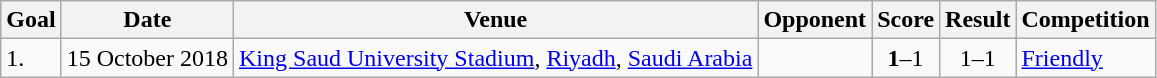<table class="wikitable plainrowheaders sortable">
<tr>
<th>Goal</th>
<th>Date</th>
<th>Venue</th>
<th>Opponent</th>
<th>Score</th>
<th>Result</th>
<th>Competition</th>
</tr>
<tr>
<td>1.</td>
<td>15 October 2018</td>
<td><a href='#'>King Saud University Stadium</a>, <a href='#'>Riyadh</a>, <a href='#'>Saudi Arabia</a></td>
<td></td>
<td align=center><strong>1</strong>–1</td>
<td align=center>1–1</td>
<td><a href='#'>Friendly</a></td>
</tr>
</table>
